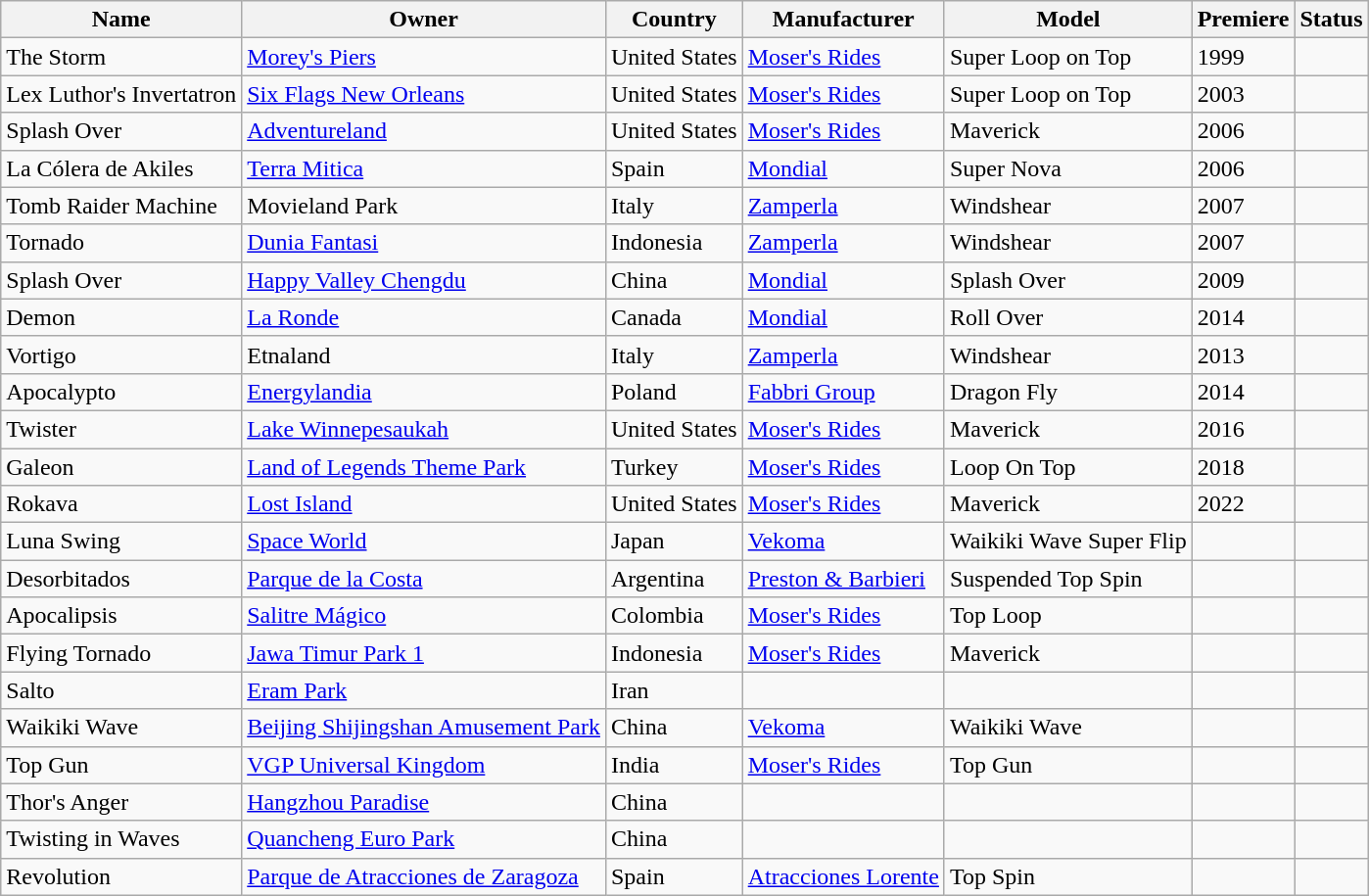<table class="wikitable sortable">
<tr>
<th>Name</th>
<th>Owner</th>
<th>Country</th>
<th>Manufacturer</th>
<th>Model</th>
<th>Premiere</th>
<th>Status</th>
</tr>
<tr>
<td>The Storm</td>
<td><a href='#'>Morey's Piers</a></td>
<td> United States</td>
<td><a href='#'>Moser's Rides</a></td>
<td>Super Loop on Top</td>
<td>1999</td>
<td></td>
</tr>
<tr>
<td>Lex Luthor's Invertatron</td>
<td><a href='#'>Six Flags New Orleans</a></td>
<td> United States</td>
<td><a href='#'>Moser's Rides</a></td>
<td>Super Loop on Top</td>
<td>2003</td>
<td></td>
</tr>
<tr>
<td>Splash Over</td>
<td><a href='#'>Adventureland</a></td>
<td> United States</td>
<td><a href='#'>Moser's Rides</a></td>
<td>Maverick</td>
<td>2006</td>
<td></td>
</tr>
<tr>
<td>La Cólera de Akiles</td>
<td><a href='#'>Terra Mitica</a></td>
<td> Spain</td>
<td><a href='#'>Mondial</a></td>
<td>Super Nova</td>
<td>2006</td>
<td></td>
</tr>
<tr>
<td>Tomb Raider Machine</td>
<td>Movieland Park</td>
<td> Italy</td>
<td><a href='#'>Zamperla</a></td>
<td>Windshear</td>
<td>2007</td>
<td></td>
</tr>
<tr>
<td>Tornado</td>
<td><a href='#'>Dunia Fantasi</a></td>
<td> Indonesia</td>
<td><a href='#'>Zamperla</a></td>
<td>Windshear</td>
<td>2007</td>
<td></td>
</tr>
<tr>
<td>Splash Over</td>
<td><a href='#'>Happy Valley Chengdu</a></td>
<td> China</td>
<td><a href='#'>Mondial</a></td>
<td>Splash Over</td>
<td>2009</td>
<td></td>
</tr>
<tr>
<td>Demon</td>
<td><a href='#'>La Ronde</a></td>
<td> Canada</td>
<td><a href='#'>Mondial</a></td>
<td>Roll Over</td>
<td>2014</td>
<td></td>
</tr>
<tr>
<td>Vortigo</td>
<td>Etnaland</td>
<td> Italy</td>
<td><a href='#'>Zamperla</a></td>
<td>Windshear</td>
<td>2013</td>
<td></td>
</tr>
<tr>
<td>Apocalypto</td>
<td><a href='#'>Energylandia</a></td>
<td> Poland</td>
<td><a href='#'>Fabbri Group</a></td>
<td>Dragon Fly</td>
<td>2014</td>
<td></td>
</tr>
<tr>
<td>Twister</td>
<td><a href='#'>Lake Winnepesaukah</a></td>
<td> United States</td>
<td><a href='#'>Moser's Rides</a></td>
<td>Maverick</td>
<td>2016</td>
<td></td>
</tr>
<tr>
<td>Galeon</td>
<td><a href='#'>Land of Legends Theme Park</a></td>
<td> Turkey</td>
<td><a href='#'>Moser's Rides</a></td>
<td>Loop On Top</td>
<td>2018</td>
<td></td>
</tr>
<tr>
<td>Rokava</td>
<td><a href='#'>Lost Island</a></td>
<td> United States</td>
<td><a href='#'>Moser's Rides</a></td>
<td>Maverick</td>
<td>2022</td>
<td></td>
</tr>
<tr>
<td>Luna Swing</td>
<td><a href='#'>Space World</a></td>
<td> Japan</td>
<td><a href='#'>Vekoma</a></td>
<td>Waikiki Wave Super Flip</td>
<td></td>
<td></td>
</tr>
<tr>
<td>Desorbitados</td>
<td><a href='#'>Parque de la Costa</a></td>
<td> Argentina</td>
<td><a href='#'>Preston & Barbieri</a></td>
<td>Suspended Top Spin</td>
<td></td>
<td></td>
</tr>
<tr>
<td>Apocalipsis</td>
<td><a href='#'>Salitre Mágico</a></td>
<td> Colombia</td>
<td><a href='#'>Moser's Rides</a></td>
<td>Top Loop</td>
<td></td>
<td></td>
</tr>
<tr>
<td>Flying Tornado</td>
<td><a href='#'>Jawa Timur Park 1</a></td>
<td> Indonesia</td>
<td><a href='#'>Moser's Rides</a></td>
<td>Maverick</td>
<td></td>
<td></td>
</tr>
<tr>
<td>Salto</td>
<td><a href='#'>Eram Park</a></td>
<td> Iran</td>
<td></td>
<td></td>
<td></td>
<td></td>
</tr>
<tr>
<td>Waikiki Wave</td>
<td><a href='#'>Beijing Shijingshan Amusement Park</a></td>
<td> China</td>
<td><a href='#'>Vekoma</a></td>
<td>Waikiki Wave</td>
<td></td>
<td></td>
</tr>
<tr>
<td>Top Gun</td>
<td><a href='#'>VGP Universal Kingdom</a></td>
<td> India</td>
<td><a href='#'>Moser's Rides</a></td>
<td>Top Gun</td>
<td></td>
<td></td>
</tr>
<tr>
<td>Thor's Anger</td>
<td><a href='#'>Hangzhou Paradise</a></td>
<td> China</td>
<td></td>
<td></td>
<td></td>
<td></td>
</tr>
<tr>
<td>Twisting in Waves</td>
<td><a href='#'>Quancheng Euro Park</a></td>
<td> China</td>
<td></td>
<td></td>
<td></td>
<td></td>
</tr>
<tr>
<td>Revolution</td>
<td><a href='#'>Parque de Atracciones de Zaragoza</a></td>
<td> Spain</td>
<td><a href='#'>Atracciones Lorente</a></td>
<td>Top Spin</td>
<td></td>
<td></td>
</tr>
</table>
